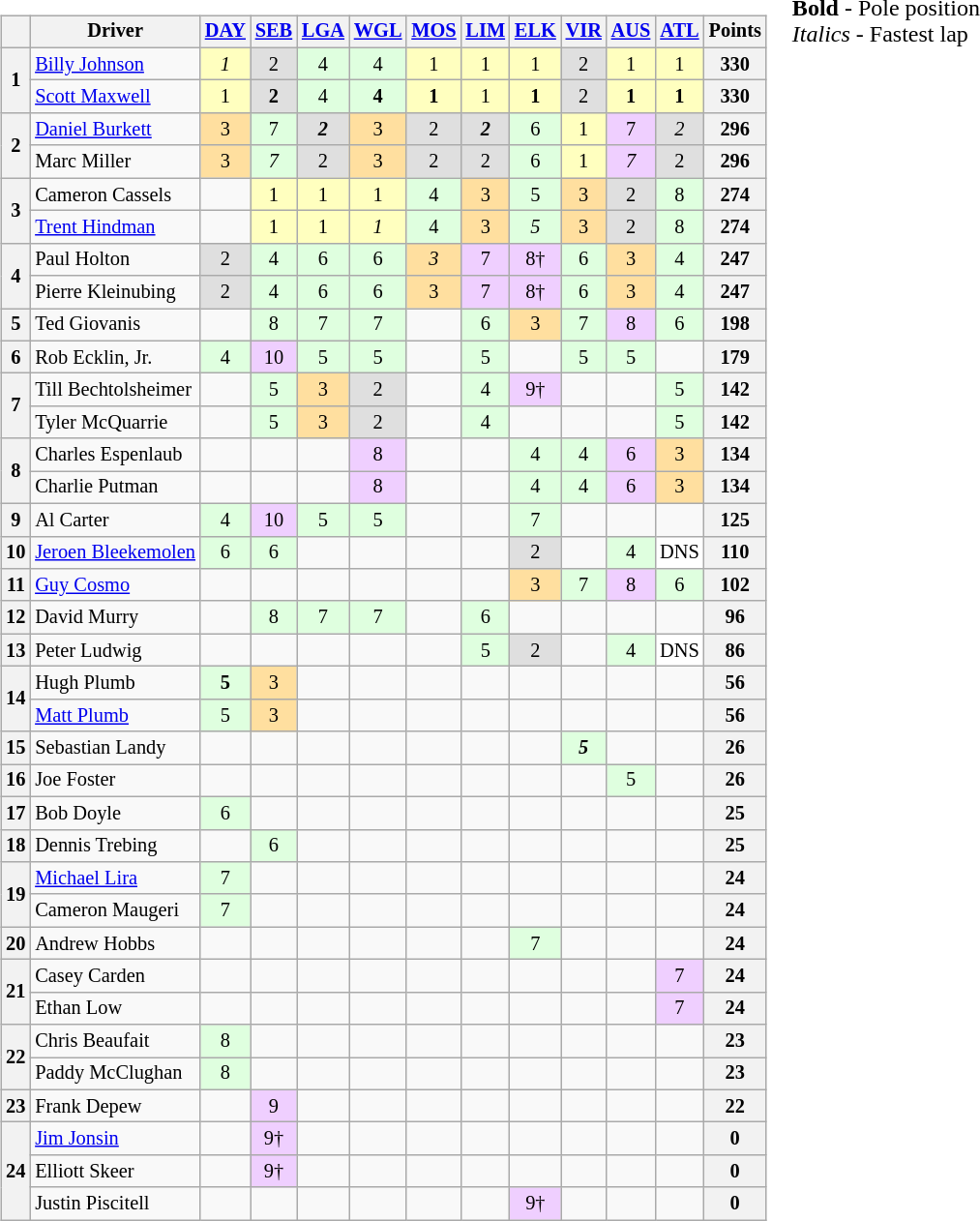<table>
<tr>
<td><br><table class="wikitable" style="font-size:85%; text-align:center">
<tr style="background:#f9f9f9; vertical-align:top;">
<th valign=middle></th>
<th valign=middle>Driver</th>
<th><a href='#'>DAY</a></th>
<th><a href='#'>SEB</a></th>
<th><a href='#'>LGA</a></th>
<th><a href='#'>WGL</a></th>
<th><a href='#'>MOS</a></th>
<th><a href='#'>LIM</a></th>
<th><a href='#'>ELK</a></th>
<th><a href='#'>VIR</a></th>
<th><a href='#'>AUS</a></th>
<th><a href='#'>ATL</a></th>
<th valign=middle>Points</th>
</tr>
<tr>
<th rowspan=2>1</th>
<td align=left> <a href='#'>Billy Johnson</a></td>
<td style="background:#ffffbf;"><em>1</em></td>
<td style="background:#dfdfdf;">2</td>
<td style="background:#dfffdf;">4</td>
<td style="background:#dfffdf;">4</td>
<td style="background:#ffffbf;">1</td>
<td style="background:#ffffbf;">1</td>
<td style="background:#ffffbf;">1</td>
<td style="background:#dfdfdf;">2</td>
<td style="background:#ffffbf;">1</td>
<td style="background:#ffffbf;">1</td>
<th>330</th>
</tr>
<tr>
<td align=left> <a href='#'>Scott Maxwell</a></td>
<td style="background:#ffffbf;">1</td>
<td style="background:#dfdfdf;"><strong>2</strong></td>
<td style="background:#dfffdf;">4</td>
<td style="background:#dfffdf;"><strong>4</strong></td>
<td style="background:#ffffbf;"><strong>1</strong></td>
<td style="background:#ffffbf;">1</td>
<td style="background:#ffffbf;"><strong>1</strong></td>
<td style="background:#dfdfdf;">2</td>
<td style="background:#ffffbf;"><strong>1</strong></td>
<td style="background:#ffffbf;"><strong>1</strong></td>
<th>330</th>
</tr>
<tr>
<th rowspan=2>2</th>
<td align=left> <a href='#'>Daniel Burkett</a></td>
<td style="background:#ffdf9f;">3</td>
<td style="background:#dfffdf;">7</td>
<td style="background:#dfdfdf;"><strong><em>2</em></strong></td>
<td style="background:#ffdf9f;">3</td>
<td style="background:#dfdfdf;">2</td>
<td style="background:#dfdfdf;"><strong><em>2</em></strong></td>
<td style="background:#dfffdf;">6</td>
<td style="background:#ffffbf;">1</td>
<td style="background:#efcfff;">7</td>
<td style="background:#dfdfdf;"><em>2</em></td>
<th>296</th>
</tr>
<tr>
<td align=left> Marc Miller</td>
<td style="background:#ffdf9f;">3</td>
<td style="background:#dfffdf;"><em>7</em></td>
<td style="background:#dfdfdf;">2</td>
<td style="background:#ffdf9f;">3</td>
<td style="background:#dfdfdf;">2</td>
<td style="background:#dfdfdf;">2</td>
<td style="background:#dfffdf;">6</td>
<td style="background:#ffffbf;">1</td>
<td style="background:#efcfff;"><em>7</em></td>
<td style="background:#dfdfdf;">2</td>
<th>296</th>
</tr>
<tr>
<th rowspan=2>3</th>
<td align=left> Cameron Cassels</td>
<td></td>
<td style="background:#ffffbf;">1</td>
<td style="background:#ffffbf;">1</td>
<td style="background:#ffffbf;">1</td>
<td style="background:#dfffdf;">4</td>
<td style="background:#ffdf9f;">3</td>
<td style="background:#dfffdf;">5</td>
<td style="background:#ffdf9f;">3</td>
<td style="background:#dfdfdf;">2</td>
<td style="background:#dfffdf;">8</td>
<th>274</th>
</tr>
<tr>
<td align=left> <a href='#'>Trent Hindman</a></td>
<td></td>
<td style="background:#ffffbf;">1</td>
<td style="background:#ffffbf;">1</td>
<td style="background:#ffffbf;"><em>1</em></td>
<td style="background:#dfffdf;">4</td>
<td style="background:#ffdf9f;">3</td>
<td style="background:#dfffdf;"><em>5</em></td>
<td style="background:#ffdf9f;">3</td>
<td style="background:#dfdfdf;">2</td>
<td style="background:#dfffdf;">8</td>
<th>274</th>
</tr>
<tr>
<th rowspan=2>4</th>
<td align=left> Paul Holton</td>
<td style="background:#dfdfdf;">2</td>
<td style="background:#dfffdf;">4</td>
<td style="background:#dfffdf;">6</td>
<td style="background:#dfffdf;">6</td>
<td style="background:#ffdf9f;"><em>3</em></td>
<td style="background:#efcfff;">7</td>
<td style="background:#efcfff;">8†</td>
<td style="background:#dfffdf;">6</td>
<td style="background:#ffdf9f;">3</td>
<td style="background:#dfffdf;">4</td>
<th>247</th>
</tr>
<tr>
<td align=left> Pierre Kleinubing</td>
<td style="background:#dfdfdf;">2</td>
<td style="background:#dfffdf;">4</td>
<td style="background:#dfffdf;">6</td>
<td style="background:#dfffdf;">6</td>
<td style="background:#ffdf9f;">3</td>
<td style="background:#efcfff;">7</td>
<td style="background:#efcfff;">8†</td>
<td style="background:#dfffdf;">6</td>
<td style="background:#ffdf9f;">3</td>
<td style="background:#dfffdf;">4</td>
<th>247</th>
</tr>
<tr>
<th>5</th>
<td align=left> Ted Giovanis</td>
<td></td>
<td style="background:#dfffdf;">8</td>
<td style="background:#dfffdf;">7</td>
<td style="background:#dfffdf;">7</td>
<td></td>
<td style="background:#dfffdf;">6</td>
<td style="background:#ffdf9f;">3</td>
<td style="background:#dfffdf;">7</td>
<td style="background:#efcfff;">8</td>
<td style="background:#dfffdf;">6</td>
<th>198</th>
</tr>
<tr>
<th>6</th>
<td align=left> Rob Ecklin, Jr.</td>
<td style="background:#dfffdf;">4</td>
<td style="background:#efcfff;">10</td>
<td style="background:#dfffdf;">5</td>
<td style="background:#dfffdf;">5</td>
<td></td>
<td style="background:#dfffdf;">5</td>
<td></td>
<td style="background:#dfffdf;">5</td>
<td style="background:#dfffdf;">5</td>
<td></td>
<th>179</th>
</tr>
<tr>
<th rowspan=2>7</th>
<td align=left> Till Bechtolsheimer</td>
<td></td>
<td style="background:#dfffdf;">5</td>
<td style="background:#ffdf9f;">3</td>
<td style="background:#dfdfdf;">2</td>
<td></td>
<td style="background:#dfffdf;">4</td>
<td style="background:#efcfff;">9†</td>
<td></td>
<td></td>
<td style="background:#dfffdf;">5</td>
<th>142</th>
</tr>
<tr>
<td align=left> Tyler McQuarrie</td>
<td></td>
<td style="background:#dfffdf;">5</td>
<td style="background:#ffdf9f;">3</td>
<td style="background:#dfdfdf;">2</td>
<td></td>
<td style="background:#dfffdf;">4</td>
<td></td>
<td></td>
<td></td>
<td style="background:#dfffdf;">5</td>
<th>142</th>
</tr>
<tr>
<th rowspan=2>8</th>
<td align=left> Charles Espenlaub</td>
<td></td>
<td></td>
<td></td>
<td style="background:#efcfff;">8</td>
<td></td>
<td></td>
<td style="background:#dfffdf;">4</td>
<td style="background:#dfffdf;">4</td>
<td style="background:#efcfff;">6</td>
<td style="background:#ffdf9f;">3</td>
<th>134</th>
</tr>
<tr>
<td align=left> Charlie Putman</td>
<td></td>
<td></td>
<td></td>
<td style="background:#efcfff;">8</td>
<td></td>
<td></td>
<td style="background:#dfffdf;">4</td>
<td style="background:#dfffdf;">4</td>
<td style="background:#efcfff;">6</td>
<td style="background:#ffdf9f;">3</td>
<th>134</th>
</tr>
<tr>
<th>9</th>
<td align=left> Al Carter</td>
<td style="background:#dfffdf;">4</td>
<td style="background:#efcfff;">10</td>
<td style="background:#dfffdf;">5</td>
<td style="background:#dfffdf;">5</td>
<td></td>
<td></td>
<td style="background:#dfffdf;">7</td>
<td></td>
<td></td>
<td></td>
<th>125</th>
</tr>
<tr>
<th>10</th>
<td align=left> <a href='#'>Jeroen Bleekemolen</a></td>
<td style="background:#dfffdf;">6</td>
<td style="background:#dfffdf;">6</td>
<td></td>
<td></td>
<td></td>
<td></td>
<td style="background:#dfdfdf;">2</td>
<td></td>
<td style="background:#dfffdf;">4</td>
<td style="background:#ffffff;">DNS</td>
<th>110</th>
</tr>
<tr>
<th>11</th>
<td align=left> <a href='#'>Guy Cosmo</a></td>
<td></td>
<td></td>
<td></td>
<td></td>
<td></td>
<td></td>
<td style="background:#ffdf9f;">3</td>
<td style="background:#dfffdf;">7</td>
<td style="background:#efcfff;">8</td>
<td style="background:#dfffdf;">6</td>
<th>102</th>
</tr>
<tr>
<th>12</th>
<td align=left> David Murry</td>
<td></td>
<td style="background:#dfffdf;">8</td>
<td style="background:#dfffdf;">7</td>
<td style="background:#dfffdf;">7</td>
<td></td>
<td style="background:#dfffdf;">6</td>
<td></td>
<td></td>
<td></td>
<td></td>
<th>96</th>
</tr>
<tr>
<th>13</th>
<td align=left> Peter Ludwig</td>
<td></td>
<td></td>
<td></td>
<td></td>
<td></td>
<td style="background:#dfffdf;">5</td>
<td style="background:#dfdfdf;">2</td>
<td></td>
<td style="background:#dfffdf;">4</td>
<td style="background:#ffffff;">DNS</td>
<th>86</th>
</tr>
<tr>
<th rowspan=2>14</th>
<td align=left> Hugh Plumb</td>
<td style="background:#dfffdf;"><strong>5</strong></td>
<td style="background:#ffdf9f;">3</td>
<td></td>
<td></td>
<td></td>
<td></td>
<td></td>
<td></td>
<td></td>
<td></td>
<th>56</th>
</tr>
<tr>
<td align=left> <a href='#'>Matt Plumb</a></td>
<td style="background:#dfffdf;">5</td>
<td style="background:#ffdf9f;">3</td>
<td></td>
<td></td>
<td></td>
<td></td>
<td></td>
<td></td>
<td></td>
<td></td>
<th>56</th>
</tr>
<tr>
<th>15</th>
<td align=left> Sebastian Landy</td>
<td></td>
<td></td>
<td></td>
<td></td>
<td></td>
<td></td>
<td></td>
<td style="background:#dfffdf;"><strong><em>5</em></strong></td>
<td></td>
<td></td>
<th>26</th>
</tr>
<tr>
<th>16</th>
<td align=left> Joe Foster</td>
<td></td>
<td></td>
<td></td>
<td></td>
<td></td>
<td></td>
<td></td>
<td></td>
<td style="background:#dfffdf;">5</td>
<td></td>
<th>26</th>
</tr>
<tr>
<th>17</th>
<td align=left> Bob Doyle</td>
<td style="background:#dfffdf;">6</td>
<td></td>
<td></td>
<td></td>
<td></td>
<td></td>
<td></td>
<td></td>
<td></td>
<td></td>
<th>25</th>
</tr>
<tr>
<th>18</th>
<td align=left> Dennis Trebing</td>
<td></td>
<td style="background:#dfffdf;">6</td>
<td></td>
<td></td>
<td></td>
<td></td>
<td></td>
<td></td>
<td></td>
<td></td>
<th>25</th>
</tr>
<tr>
<th rowspan=2>19</th>
<td align=left> <a href='#'>Michael Lira</a></td>
<td style="background:#dfffdf;">7</td>
<td></td>
<td></td>
<td></td>
<td></td>
<td></td>
<td></td>
<td></td>
<td></td>
<td></td>
<th>24</th>
</tr>
<tr>
<td align=left> Cameron Maugeri</td>
<td style="background:#dfffdf;">7</td>
<td></td>
<td></td>
<td></td>
<td></td>
<td></td>
<td></td>
<td></td>
<td></td>
<td></td>
<th>24</th>
</tr>
<tr>
<th>20</th>
<td align=left> Andrew Hobbs</td>
<td></td>
<td></td>
<td></td>
<td></td>
<td></td>
<td></td>
<td style="background:#dfffdf;">7</td>
<td></td>
<td></td>
<td></td>
<th>24</th>
</tr>
<tr>
<th rowspan=2>21</th>
<td align=left> Casey Carden</td>
<td></td>
<td></td>
<td></td>
<td></td>
<td></td>
<td></td>
<td></td>
<td></td>
<td></td>
<td style="background:#efcfff;">7</td>
<th>24</th>
</tr>
<tr>
<td align=left> Ethan Low</td>
<td></td>
<td></td>
<td></td>
<td></td>
<td></td>
<td></td>
<td></td>
<td></td>
<td></td>
<td style="background:#efcfff;">7</td>
<th>24</th>
</tr>
<tr>
<th rowspan=2>22</th>
<td align=left> Chris Beaufait</td>
<td style="background:#dfffdf;">8</td>
<td></td>
<td></td>
<td></td>
<td></td>
<td></td>
<td></td>
<td></td>
<td></td>
<td></td>
<th>23</th>
</tr>
<tr>
<td align=left> Paddy McClughan</td>
<td style="background:#dfffdf;">8</td>
<td></td>
<td></td>
<td></td>
<td></td>
<td></td>
<td></td>
<td></td>
<td></td>
<td></td>
<th>23</th>
</tr>
<tr>
<th>23</th>
<td align=left> Frank Depew</td>
<td></td>
<td style="background:#efcfff;">9</td>
<td></td>
<td></td>
<td></td>
<td></td>
<td></td>
<td></td>
<td></td>
<td></td>
<th>22</th>
</tr>
<tr>
<th rowspan=3>24</th>
<td align=left> <a href='#'>Jim Jonsin</a></td>
<td></td>
<td style="background:#efcfff;">9†</td>
<td></td>
<td></td>
<td></td>
<td></td>
<td></td>
<td></td>
<td></td>
<td></td>
<th>0</th>
</tr>
<tr>
<td align=left> Elliott Skeer</td>
<td></td>
<td style="background:#efcfff;">9†</td>
<td></td>
<td></td>
<td></td>
<td></td>
<td></td>
<td></td>
<td></td>
<td></td>
<th>0</th>
</tr>
<tr>
<td align=left> Justin Piscitell</td>
<td></td>
<td></td>
<td></td>
<td></td>
<td></td>
<td></td>
<td style="background:#efcfff;">9†</td>
<td></td>
<td></td>
<td></td>
<th>0</th>
</tr>
</table>
</td>
<td valign="top"><br>
<span><strong>Bold</strong> - Pole position<br>
<em>Italics</em> - Fastest lap</span></td>
</tr>
</table>
